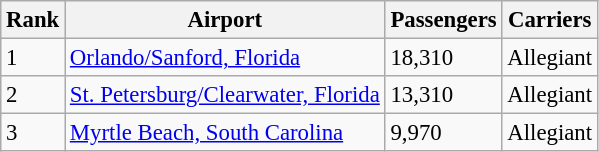<table class="wikitable sortable" style="font-size: 95%" width= align=>
<tr>
<th>Rank</th>
<th>Airport</th>
<th>Passengers</th>
<th>Carriers</th>
</tr>
<tr>
<td>1</td>
<td> <a href='#'>Orlando/Sanford, Florida</a></td>
<td>18,310</td>
<td>Allegiant</td>
</tr>
<tr>
<td>2</td>
<td> <a href='#'>St. Petersburg/Clearwater, Florida</a></td>
<td>13,310</td>
<td>Allegiant</td>
</tr>
<tr>
<td>3</td>
<td><a href='#'>Myrtle Beach, South Carolina</a></td>
<td>9,970</td>
<td>Allegiant</td>
</tr>
</table>
